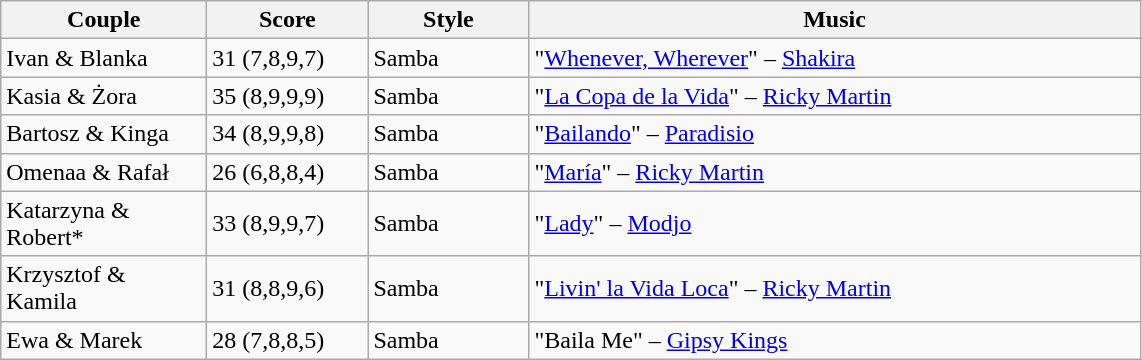<table class="wikitable">
<tr>
<th width="130">Couple</th>
<th width="100">Score</th>
<th width="100">Style</th>
<th width="400">Music</th>
</tr>
<tr>
<td>Ivan & Blanka</td>
<td>31 (7,8,9,7)</td>
<td>Samba</td>
<td>"<a href='#'>Whenever, Wherever</a>" – <a href='#'>Shakira</a></td>
</tr>
<tr>
<td>Kasia & Żora</td>
<td>35 (8,9,9,9)</td>
<td>Samba</td>
<td>"<a href='#'>La Copa de la Vida</a>" – <a href='#'>Ricky Martin</a></td>
</tr>
<tr>
<td>Bartosz & Kinga</td>
<td>34 (8,9,9,8)</td>
<td>Samba</td>
<td>"<a href='#'>Bailando</a>" – <a href='#'>Paradisio</a></td>
</tr>
<tr>
<td>Omenaa & Rafał</td>
<td>26 (6,8,8,4)</td>
<td>Samba</td>
<td>"<a href='#'>María</a>" – <a href='#'>Ricky Martin</a></td>
</tr>
<tr>
<td>Katarzyna & Robert*</td>
<td>33 (8,9,9,7)</td>
<td>Samba</td>
<td>"<a href='#'>Lady</a>" – <a href='#'>Modjo</a></td>
</tr>
<tr>
<td>Krzysztof & Kamila</td>
<td>31 (8,8,9,6)</td>
<td>Samba</td>
<td>"<a href='#'>Livin' la Vida Loca</a>" – <a href='#'>Ricky Martin</a></td>
</tr>
<tr>
<td>Ewa & Marek</td>
<td>28 (7,8,8,5)</td>
<td>Samba</td>
<td>"Baila Me" – <a href='#'>Gipsy Kings</a></td>
</tr>
</table>
